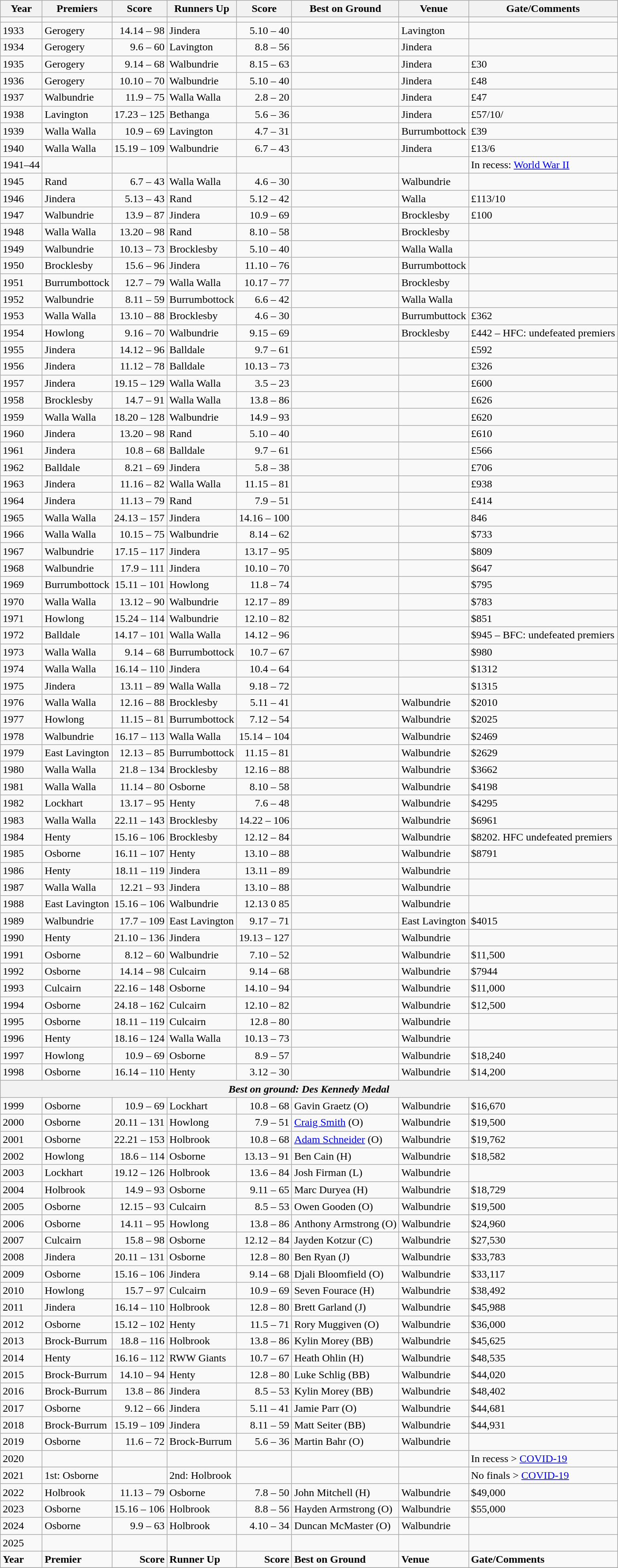<table class="wikitable collapsible collapsed">
<tr>
<th>Year</th>
<th><span><strong>Premiers</strong></span></th>
<th>Score</th>
<th>Runners Up</th>
<th>Score</th>
<th>Best on Ground</th>
<th>Venue</th>
<th>Gate/Comments</th>
</tr>
<tr>
<td></td>
<td></td>
<td align=right></td>
<td></td>
<td align=right></td>
<td></td>
<td></td>
<td></td>
</tr>
<tr>
<td>1933</td>
<td>Gerogery</td>
<td align=right>14.14 – 98</td>
<td>Jindera</td>
<td align=right>5.10 – 40</td>
<td></td>
<td>Lavington</td>
<td></td>
</tr>
<tr>
<td>1934</td>
<td>Gerogery</td>
<td align=right>9.6 – 60</td>
<td>Lavington</td>
<td align=right>8.8 – 56</td>
<td></td>
<td>Jindera</td>
<td></td>
</tr>
<tr>
<td>1935</td>
<td>Gerogery</td>
<td align=right>9.14 – 68</td>
<td>Walbundrie</td>
<td align=right>8.15 – 63</td>
<td></td>
<td>Jindera</td>
<td>£30</td>
</tr>
<tr>
<td>1936</td>
<td>Gerogery</td>
<td align=right>10.10 – 70</td>
<td>Walbundrie</td>
<td align=right>5.10 – 40</td>
<td></td>
<td>Jindera</td>
<td>£48</td>
</tr>
<tr>
<td>1937</td>
<td>Walbundrie</td>
<td align=right>11.9 – 75</td>
<td>Walla Walla</td>
<td align=right>2.8 – 20</td>
<td></td>
<td>Jindera</td>
<td>£47</td>
</tr>
<tr>
<td>1938</td>
<td>Lavington</td>
<td align=right>17.23 – 125</td>
<td>Bethanga</td>
<td align=right>5.6 – 36</td>
<td></td>
<td>Jindera</td>
<td>£57/10/</td>
</tr>
<tr>
<td>1939</td>
<td>Walla Walla</td>
<td align=right>10.9 – 69</td>
<td>Lavington</td>
<td align=right>4.7 – 31</td>
<td></td>
<td>Burrumbottock</td>
<td>£39</td>
</tr>
<tr>
<td>1940</td>
<td>Walla Walla</td>
<td align=right>15.19 – 109</td>
<td>Walbundrie</td>
<td align=right>6.7 – 43</td>
<td></td>
<td>Jindera</td>
<td>£13/6</td>
</tr>
<tr>
<td>1941–44</td>
<td></td>
<td align=right></td>
<td></td>
<td align=right></td>
<td></td>
<td></td>
<td>In recess: <a href='#'>World War II</a></td>
</tr>
<tr>
<td>1945</td>
<td>Rand</td>
<td align=right>6.7 – 43</td>
<td>Walla Walla</td>
<td align=right>4.6 – 30</td>
<td></td>
<td>Walbundrie</td>
<td></td>
</tr>
<tr>
<td>1946</td>
<td>Jindera</td>
<td align=right>5.13 – 43</td>
<td>Rand</td>
<td align=right>5.12 – 42</td>
<td></td>
<td>Walla</td>
<td>£113/10</td>
</tr>
<tr>
<td>1947</td>
<td>Walbundrie</td>
<td align=right>13.9 – 87</td>
<td>Jindera</td>
<td align=right>10.9 – 69</td>
<td></td>
<td>Brocklesby</td>
<td>£100</td>
</tr>
<tr>
<td>1948</td>
<td>Walla Walla</td>
<td align=right>13.20 – 98</td>
<td>Rand</td>
<td align=right>8.10 – 58</td>
<td></td>
<td>Brocklesby</td>
<td></td>
</tr>
<tr>
<td>1949</td>
<td>Walbundrie</td>
<td align=right>10.13 – 73</td>
<td>Brocklesby</td>
<td align=right>5.10 – 40</td>
<td></td>
<td>Walla Walla</td>
<td></td>
</tr>
<tr>
<td>1950</td>
<td>Brocklesby</td>
<td align=right>15.6 – 96</td>
<td>Jindera</td>
<td align=right>11.10 – 76</td>
<td></td>
<td>Burrumbottock</td>
<td></td>
</tr>
<tr>
<td>1951</td>
<td>Burrumbottock</td>
<td align=right>12.7 – 79</td>
<td>Walla Walla</td>
<td align=right>10.17 – 77</td>
<td></td>
<td>Brocklesby</td>
<td></td>
</tr>
<tr>
<td>1952</td>
<td>Walbundrie</td>
<td align=right>8.11 – 59</td>
<td>Burrumbottock</td>
<td align=right>6.6 – 42</td>
<td></td>
<td>Walla Walla</td>
<td></td>
</tr>
<tr>
<td>1953</td>
<td>Walla Walla</td>
<td align=right>13.10 – 88</td>
<td>Brocklesby</td>
<td align=right>4.6 – 30</td>
<td></td>
<td>Burrumbuttock</td>
<td>£362</td>
</tr>
<tr>
<td>1954</td>
<td>Howlong</td>
<td align=right>9.16 – 70</td>
<td>Walbundrie</td>
<td align=right>9.15 – 69</td>
<td></td>
<td>Brocklesby</td>
<td>£442 – HFC: undefeated premiers</td>
</tr>
<tr>
<td>1955</td>
<td>Jindera</td>
<td align=right>14.12 – 96</td>
<td>Balldale</td>
<td align=right>9.7 – 61</td>
<td></td>
<td></td>
<td>£592</td>
</tr>
<tr>
<td>1956</td>
<td>Jindera</td>
<td align=right>11.12 – 78</td>
<td>Balldale</td>
<td align=right>10.13 – 73</td>
<td></td>
<td></td>
<td>£326</td>
</tr>
<tr>
<td>1957</td>
<td>Jindera</td>
<td align=right>19.15 – 129</td>
<td>Walla Walla</td>
<td align=right>3.5 – 23</td>
<td></td>
<td></td>
<td>£600</td>
</tr>
<tr>
<td>1958</td>
<td>Brocklesby</td>
<td align=right>14.7 – 91</td>
<td>Walla Walla</td>
<td align=right>13.8 – 86</td>
<td></td>
<td></td>
<td>£626</td>
</tr>
<tr>
<td>1959</td>
<td>Walla Walla</td>
<td align=right>18.20 – 128</td>
<td>Walbundrie</td>
<td align=right>14.9 – 93</td>
<td></td>
<td></td>
<td>£620</td>
</tr>
<tr>
<td>1960</td>
<td>Jindera</td>
<td align=right>13.20 – 98</td>
<td>Rand</td>
<td align=right>5.10 – 40</td>
<td></td>
<td></td>
<td>£610</td>
</tr>
<tr>
<td>1961</td>
<td>Jindera</td>
<td align=right>10.8 – 68</td>
<td>Balldale</td>
<td align=right>9.7 – 61</td>
<td></td>
<td></td>
<td>£566</td>
</tr>
<tr>
<td>1962</td>
<td>Balldale</td>
<td align=right>8.21 – 69</td>
<td>Jindera</td>
<td align=right>5.8 – 38</td>
<td></td>
<td></td>
<td>£706</td>
</tr>
<tr>
<td>1963</td>
<td>Jindera</td>
<td align=right>11.16 – 82</td>
<td>Walla Walla</td>
<td align=right>11.15 – 81</td>
<td></td>
<td></td>
<td>£938</td>
</tr>
<tr>
<td>1964</td>
<td>Jindera</td>
<td align=right>11.13 – 79</td>
<td>Rand</td>
<td align=right>7.9 – 51</td>
<td></td>
<td></td>
<td>£414</td>
</tr>
<tr>
<td>1965</td>
<td>Walla Walla</td>
<td align=right>24.13 – 157</td>
<td>Jindera</td>
<td align=right>14.16 – 100</td>
<td></td>
<td></td>
<td>846</td>
</tr>
<tr>
<td>1966</td>
<td>Walla Walla</td>
<td align=right>10.15 – 75</td>
<td>Walbundrie</td>
<td align=right>8.14 – 62</td>
<td></td>
<td></td>
<td>$733</td>
</tr>
<tr>
<td>1967</td>
<td>Walbundrie</td>
<td align=right>17.15 – 117</td>
<td>Jindera</td>
<td align=right>13.17 – 95</td>
<td></td>
<td></td>
<td>$809</td>
</tr>
<tr>
<td>1968</td>
<td>Walbundrie</td>
<td align=right>17.9 – 111</td>
<td>Jindera</td>
<td align=right>10.10 – 70</td>
<td></td>
<td></td>
<td>$647</td>
</tr>
<tr>
<td>1969</td>
<td>Burrumbottock</td>
<td align=right>15.11 – 101</td>
<td>Howlong</td>
<td align=right>11.8 – 74</td>
<td></td>
<td></td>
<td>$795</td>
</tr>
<tr>
<td>1970</td>
<td>Walla Walla</td>
<td align=right>13.12 – 90</td>
<td>Walbundrie</td>
<td align=right>12.17 – 89</td>
<td></td>
<td></td>
<td>$783</td>
</tr>
<tr>
<td>1971</td>
<td>Howlong</td>
<td align=right>15.24 – 114</td>
<td>Walbundrie</td>
<td align=right>12.10 – 82</td>
<td></td>
<td></td>
<td>$851</td>
</tr>
<tr>
<td>1972</td>
<td>Balldale</td>
<td align=right>14.17 – 101</td>
<td>Walla Walla</td>
<td align=right>14.12 – 96</td>
<td></td>
<td></td>
<td>$945 – BFC: undefeated premiers</td>
</tr>
<tr>
<td>1973</td>
<td>Walla Walla</td>
<td align=right>9.14 – 68</td>
<td>Burrumbottock</td>
<td align=right>10.7 – 67</td>
<td></td>
<td></td>
<td>$980</td>
</tr>
<tr>
<td>1974</td>
<td>Walla Walla</td>
<td align=right>16.14 – 110</td>
<td>Jindera</td>
<td align=right>10.4 – 64</td>
<td></td>
<td></td>
<td>$1312</td>
</tr>
<tr>
<td>1975</td>
<td>Jindera</td>
<td align=right>13.11 – 89</td>
<td>Walla Walla</td>
<td align=right>9.18 – 72</td>
<td></td>
<td></td>
<td>$1315</td>
</tr>
<tr>
<td>1976</td>
<td>Walla Walla</td>
<td align=right>12.16 – 88</td>
<td>Brocklesby</td>
<td align=right>5.11 – 41</td>
<td></td>
<td>Walbundrie</td>
<td>$2010</td>
</tr>
<tr>
<td>1977</td>
<td>Howlong</td>
<td align=right>11.15 – 81</td>
<td>Burrumbottock</td>
<td align=right>7.12 – 54</td>
<td></td>
<td>Walbundrie</td>
<td>$2025</td>
</tr>
<tr>
<td>1978</td>
<td>Walbundrie</td>
<td align=right>16.17 – 113</td>
<td>Walla Walla</td>
<td align=right>15.14 – 104</td>
<td></td>
<td>Walbundrie</td>
<td>$2469</td>
</tr>
<tr>
<td>1979</td>
<td>East Lavington</td>
<td align=right>12.13 – 85</td>
<td>Burrumbottock</td>
<td align=right>11.15 – 81</td>
<td></td>
<td>Walbundrie</td>
<td>$2629</td>
</tr>
<tr>
<td>1980</td>
<td>Walla Walla</td>
<td align=right>21.8 – 134</td>
<td>Brocklesby</td>
<td align=right>12.16 – 88</td>
<td></td>
<td>Walbundrie</td>
<td>$3662</td>
</tr>
<tr>
<td>1981</td>
<td>Walla Walla</td>
<td align=right>11.14 – 80</td>
<td>Osborne</td>
<td align=right>8.10 – 58</td>
<td></td>
<td>Walbundrie</td>
<td>$4198</td>
</tr>
<tr>
<td>1982</td>
<td>Lockhart</td>
<td align=right>13.17 – 95</td>
<td>Henty</td>
<td align=right>7.6 – 48</td>
<td></td>
<td>Walbundrie</td>
<td>$4295</td>
</tr>
<tr>
<td>1983</td>
<td>Walla Walla</td>
<td align=right>22.11 – 143</td>
<td>Brocklesby</td>
<td align=right>14.22 – 106</td>
<td></td>
<td>Walbundrie</td>
<td>$6961</td>
</tr>
<tr>
<td>1984</td>
<td>Henty</td>
<td align=right>15.16 – 106</td>
<td>Brocklesby</td>
<td align=right>12.12 – 84</td>
<td></td>
<td>Walbundrie</td>
<td>$8202. HFC undefeated premiers</td>
</tr>
<tr>
<td>1985</td>
<td>Osborne</td>
<td align=right>16.11 – 107</td>
<td>Henty</td>
<td align=right>13.10 – 88</td>
<td></td>
<td>Walbundrie</td>
<td>$8791</td>
</tr>
<tr>
<td>1986</td>
<td>Henty</td>
<td align=right>18.11 – 119</td>
<td>Jindera</td>
<td align=right>13.11 – 89</td>
<td></td>
<td>Walbundrie</td>
<td></td>
</tr>
<tr>
<td>1987</td>
<td>Walla Walla</td>
<td align=right>12.21 – 93</td>
<td>Jindera</td>
<td align=right>13.10 – 88</td>
<td></td>
<td>Walbundrie</td>
<td></td>
</tr>
<tr>
<td>1988</td>
<td>East Lavington</td>
<td align=right>15.16 – 106</td>
<td>Walbundrie</td>
<td align=right>12.13 0 85</td>
<td></td>
<td>Walbundrie</td>
<td></td>
</tr>
<tr>
<td>1989</td>
<td>Walbundrie</td>
<td align=right>17.7 – 109</td>
<td>East Lavington</td>
<td align=right>9.17 – 71</td>
<td></td>
<td>East Lavington</td>
<td>$4015</td>
</tr>
<tr>
<td>1990</td>
<td>Henty</td>
<td align=right>21.10 – 136</td>
<td>Jindera</td>
<td align=right>19.13 – 127</td>
<td></td>
<td>Walbundrie</td>
<td></td>
</tr>
<tr>
<td>1991</td>
<td>Osborne</td>
<td align=right>8.12 – 60</td>
<td>Walbundrie</td>
<td align=right>7.10 – 52</td>
<td></td>
<td>Walbundrie</td>
<td>$11,500</td>
</tr>
<tr>
<td>1992</td>
<td>Osborne</td>
<td align=right>14.14 – 98</td>
<td>Culcairn</td>
<td align=right>9.14 – 68</td>
<td></td>
<td>Walbundrie</td>
<td>$7944</td>
</tr>
<tr>
<td>1993</td>
<td>Culcairn</td>
<td align=right>22.16 – 148</td>
<td>Osborne</td>
<td align=right>14.10 – 94</td>
<td></td>
<td>Walbundrie</td>
<td>$11,000</td>
</tr>
<tr>
<td>1994</td>
<td>Osborne</td>
<td align=right>24.18 – 162</td>
<td>Culcairn</td>
<td align=right>12.10 – 82</td>
<td></td>
<td>Walbundrie</td>
<td>$12,500</td>
</tr>
<tr>
<td>1995</td>
<td>Osborne</td>
<td align=right>18.11 – 119</td>
<td>Culcairn</td>
<td align=right>12.8 – 80</td>
<td></td>
<td>Walbundrie</td>
<td></td>
</tr>
<tr>
<td>1996</td>
<td>Henty</td>
<td align=right>18.16 – 124</td>
<td>Walla Walla</td>
<td align=right>10.13 – 73</td>
<td></td>
<td>Walbundrie</td>
<td></td>
</tr>
<tr>
<td>1997</td>
<td>Howlong</td>
<td align=right>10.9 – 69</td>
<td>Osborne</td>
<td align=right>8.9 – 57</td>
<td></td>
<td>Walbundrie</td>
<td>$18,240</td>
</tr>
<tr>
<td>1998</td>
<td>Osborne</td>
<td align=right>16.14 – 110</td>
<td>Henty</td>
<td align=right>3.12 – 30</td>
<td></td>
<td>Walbundrie</td>
<td>$14,200</td>
</tr>
<tr>
<th colspan="8"><em>Best on ground: Des Kennedy Medal</em></th>
</tr>
<tr>
<td>1999</td>
<td>Osborne</td>
<td align=right>10.9 – 69</td>
<td>Lockhart</td>
<td align=right>10.8 – 68</td>
<td>Gavin Graetz (O)</td>
<td>Walbundrie</td>
<td>$16,670</td>
</tr>
<tr>
<td>2000</td>
<td>Osborne</td>
<td align=right>20.11 – 131</td>
<td>Howlong</td>
<td align=right>7.9 – 51</td>
<td><a href='#'>Craig Smith</a> (O)</td>
<td>Walbundrie</td>
<td>$19,500</td>
</tr>
<tr>
<td>2001</td>
<td>Osborne</td>
<td align=right>22.21 – 153</td>
<td>Holbrook</td>
<td align=right>10.8 – 68</td>
<td><a href='#'>Adam Schneider</a> (O)</td>
<td>Walbundrie</td>
<td>$19,762</td>
</tr>
<tr>
<td>2002</td>
<td>Howlong</td>
<td align=right>18.6 – 114</td>
<td>Osborne</td>
<td align=right>13.13 – 91</td>
<td>Ben Cain (H)</td>
<td>Walbundrie</td>
<td>$18,582</td>
</tr>
<tr>
<td>2003</td>
<td>Lockhart</td>
<td align=right>19.12 – 126</td>
<td>Holbrook</td>
<td align=right>13.6 – 84</td>
<td>Josh Firman (L)</td>
<td>Walbundrie</td>
<td></td>
</tr>
<tr>
<td>2004</td>
<td>Holbrook</td>
<td align=right>14.9 – 93</td>
<td>Osborne</td>
<td align=right>9.11 – 65</td>
<td>Marc Duryea (H)</td>
<td>Walbundrie</td>
<td>$18,729</td>
</tr>
<tr>
<td>2005</td>
<td>Osborne</td>
<td align=right>12.15 – 93</td>
<td>Culcairn</td>
<td align=right>8.5 – 53</td>
<td>Owen Gooden (O)</td>
<td>Walbundrie</td>
<td>$19,500</td>
</tr>
<tr>
<td>2006</td>
<td>Osborne</td>
<td align=right>14.11 – 95</td>
<td>Howlong</td>
<td align=right>13.8 – 86</td>
<td>Anthony Armstrong (O)</td>
<td>Walbundrie</td>
<td>$24,960</td>
</tr>
<tr>
<td>2007</td>
<td>Culcairn</td>
<td align=right>15.8 – 98</td>
<td>Osborne</td>
<td align=right>12.12 – 84</td>
<td>Jayden Kotzur (C)</td>
<td>Walbundrie</td>
<td>$27,530</td>
</tr>
<tr>
<td>2008</td>
<td>Jindera</td>
<td align=right>20.11 – 131</td>
<td>Osborne</td>
<td align=right>12.8 – 80</td>
<td>Ben Ryan (J)</td>
<td>Walbundrie</td>
<td>$33,783</td>
</tr>
<tr>
<td>2009</td>
<td>Osborne</td>
<td align=right>15.16 – 106</td>
<td>Jindera</td>
<td align=right>9.14 – 68</td>
<td>Djali Bloomfield (O)</td>
<td>Walbundrie</td>
<td>$33,117</td>
</tr>
<tr>
<td>2010</td>
<td>Howlong</td>
<td align=right>15.7 – 97</td>
<td>Culcairn</td>
<td align=right>10.9 – 69</td>
<td>Seven Fourace (H)</td>
<td>Walbundrie</td>
<td>$38,492</td>
</tr>
<tr>
<td>2011</td>
<td>Jindera</td>
<td align=right>16.14 – 110</td>
<td>Holbrook</td>
<td align=right>12.8 – 80</td>
<td>Brett Garland (J)</td>
<td>Walbundrie</td>
<td>$45,988</td>
</tr>
<tr>
<td>2012</td>
<td>Osborne</td>
<td align=right>15.12 – 102</td>
<td>Henty</td>
<td align=right>11.5 – 71</td>
<td>Rory Muggiven (O)</td>
<td>Walbundrie</td>
<td>$36,000</td>
</tr>
<tr>
<td>2013</td>
<td>Brock-Burrum</td>
<td align=right>18.8 – 116</td>
<td>Holbrook</td>
<td align=right>13.8 – 86</td>
<td>Kylin Morey (BB)</td>
<td>Walbundrie</td>
<td>$45,625</td>
</tr>
<tr>
<td>2014</td>
<td>Henty</td>
<td align=right>16.16 – 112</td>
<td>RWW Giants</td>
<td align=right>10.7 – 67</td>
<td>Heath Ohlin (H)</td>
<td>Walbundrie</td>
<td>$48,535</td>
</tr>
<tr>
<td>2015</td>
<td>Brock-Burrum</td>
<td align=right>14.10 – 94</td>
<td>Henty</td>
<td align=right>12.8 – 80</td>
<td>Luke Schlig (BB)</td>
<td>Walbundrie</td>
<td>$44,020</td>
</tr>
<tr>
<td>2016</td>
<td>Brock-Burrum</td>
<td align=right>13.8 – 86</td>
<td>Jindera</td>
<td align=right>8.5 – 53</td>
<td>Kylin Morey (BB)</td>
<td>Walbundrie</td>
<td>$48,402</td>
</tr>
<tr>
<td>2017</td>
<td>Osborne</td>
<td align=right>9.12 – 66</td>
<td>Jindera</td>
<td align=right>5.11 – 41</td>
<td>Jamie Parr (O)</td>
<td>Walbundrie</td>
<td>$44,681</td>
</tr>
<tr>
<td>2018</td>
<td>Brock-Burrum</td>
<td align=right>15.19 – 109</td>
<td>Jindera</td>
<td align=right>8.11 – 59</td>
<td>Matt Seiter (BB)</td>
<td>Walbundrie</td>
<td>$44,931</td>
</tr>
<tr>
<td>2019</td>
<td>Osborne</td>
<td align=right>11.6 – 72</td>
<td>Brock-Burrum</td>
<td align=right>5.6 – 36</td>
<td>Martin Bahr (O)</td>
<td>Walbundrie</td>
<td></td>
</tr>
<tr>
<td>2020</td>
<td></td>
<td align=right></td>
<td></td>
<td align=right></td>
<td></td>
<td></td>
<td>In recess > <a href='#'>COVID-19</a></td>
</tr>
<tr>
<td>2021</td>
<td>1st: Osborne</td>
<td align=right></td>
<td>2nd: Holbrook</td>
<td align=right></td>
<td></td>
<td></td>
<td>No finals > <a href='#'>COVID-19</a></td>
</tr>
<tr>
<td>2022</td>
<td>Holbrook</td>
<td align=right>11.13 – 79</td>
<td>Osborne</td>
<td align=right>7.8 – 50</td>
<td>John Mitchell (H)</td>
<td>Walbundrie</td>
<td>$49,000</td>
</tr>
<tr>
<td>2023</td>
<td>Osborne</td>
<td align=right>15.16 – 106</td>
<td>Holbrook</td>
<td align=right>8.8 – 56</td>
<td>Hayden Armstrong (O)</td>
<td>Walbundrie</td>
<td>$55,000</td>
</tr>
<tr>
<td>2024</td>
<td>Osborne</td>
<td align=right>9.9 – 63</td>
<td>Holbrook</td>
<td align=right>4.10 – 34</td>
<td>Duncan McMaster (O)</td>
<td>Walbundrie</td>
<td></td>
</tr>
<tr>
<td>2025</td>
<td></td>
<td align=right></td>
<td></td>
<td align=right></td>
<td></td>
<td></td>
<td></td>
</tr>
<tr>
<td><strong>Year</strong></td>
<td><span><strong>Premier</strong></span></td>
<td align=right><strong>Score</strong></td>
<td><strong>Runner Up</strong></td>
<td align=right><strong>Score</strong></td>
<td><strong>Best on Ground</strong></td>
<td><strong>Venue</strong></td>
<td><strong>Gate/Comments</strong></td>
</tr>
<tr>
</tr>
</table>
